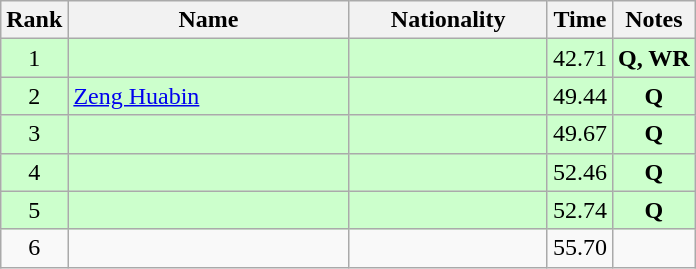<table class="wikitable sortable" style="text-align:center">
<tr>
<th>Rank</th>
<th style="width:180px">Name</th>
<th style="width:125px">Nationality</th>
<th>Time</th>
<th>Notes</th>
</tr>
<tr style="background:#cfc;">
<td>1</td>
<td style="text-align:left;"></td>
<td style="text-align:left;"></td>
<td>42.71</td>
<td><strong>Q, WR</strong></td>
</tr>
<tr style="background:#cfc;">
<td>2</td>
<td style="text-align:left;"><a href='#'>Zeng Huabin</a></td>
<td style="text-align:left;"></td>
<td>49.44</td>
<td><strong>Q</strong></td>
</tr>
<tr style="background:#cfc;">
<td>3</td>
<td style="text-align:left;"></td>
<td style="text-align:left;"></td>
<td>49.67</td>
<td><strong>Q</strong></td>
</tr>
<tr style="background:#cfc;">
<td>4</td>
<td style="text-align:left;"></td>
<td style="text-align:left;"></td>
<td>52.46</td>
<td><strong>Q</strong></td>
</tr>
<tr style="background:#cfc;">
<td>5</td>
<td style="text-align:left;"></td>
<td style="text-align:left;"></td>
<td>52.74</td>
<td><strong>Q</strong></td>
</tr>
<tr>
<td>6</td>
<td style="text-align:left;"></td>
<td style="text-align:left;"></td>
<td>55.70</td>
<td></td>
</tr>
</table>
